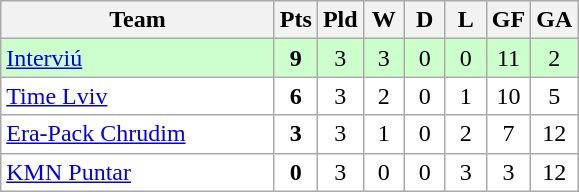<table class="wikitable" style="text-align: center;">
<tr>
<th width="175">Team</th>
<th width="20">Pts</th>
<th width="20">Pld</th>
<th width="20">W</th>
<th width="20">D</th>
<th width="20">L</th>
<th width="20">GF</th>
<th width="20">GA</th>
</tr>
<tr bgcolor="#ccffcc">
<td align="left"> <a href='#'>Interviú</a></td>
<td><strong>9</strong></td>
<td>3</td>
<td>3</td>
<td>0</td>
<td>0</td>
<td>11</td>
<td>2</td>
</tr>
<tr bgcolor=ffffff>
<td align="left"> <a href='#'>Time Lviv</a></td>
<td><strong>6</strong></td>
<td>3</td>
<td>2</td>
<td>0</td>
<td>1</td>
<td>10</td>
<td>5</td>
</tr>
<tr bgcolor=ffffff>
<td align="left"> <a href='#'>Era-Pack Chrudim</a></td>
<td><strong>3</strong></td>
<td>3</td>
<td>1</td>
<td>0</td>
<td>2</td>
<td>7</td>
<td>12</td>
</tr>
<tr bgcolor=ffffff>
<td align="left"> <a href='#'>KMN Puntar</a></td>
<td><strong>0</strong></td>
<td>3</td>
<td>0</td>
<td>0</td>
<td>3</td>
<td>3</td>
<td>12</td>
</tr>
</table>
